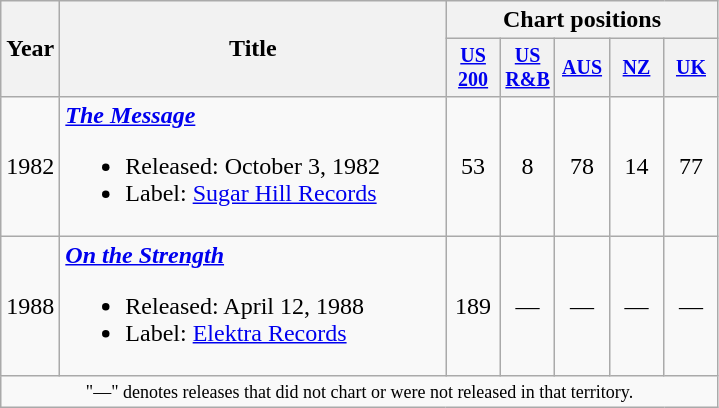<table class="wikitable" style=text-align:center;>
<tr>
<th rowspan="2">Year</th>
<th rowspan="2" width="250">Title</th>
<th colspan="5">Chart positions</th>
</tr>
<tr style="font-size:smaller;">
<th width="30"><a href='#'>US 200</a><br></th>
<th width="30"><a href='#'>US R&B</a><br></th>
<th width="30"><a href='#'>AUS</a><br></th>
<th width="30"><a href='#'>NZ</a><br></th>
<th width="30"><a href='#'>UK</a><br></th>
</tr>
<tr>
<td>1982</td>
<td align=left><strong><em><a href='#'>The Message</a></em></strong><br><ul><li>Released: October 3, 1982</li><li>Label: <a href='#'>Sugar Hill Records</a></li></ul></td>
<td>53</td>
<td>8</td>
<td>78</td>
<td>14</td>
<td>77</td>
</tr>
<tr>
<td>1988</td>
<td align=left><strong><em><a href='#'>On the Strength</a></em></strong><br><ul><li>Released: April 12, 1988</li><li>Label: <a href='#'>Elektra Records</a></li></ul></td>
<td>189</td>
<td>—</td>
<td>—</td>
<td>—</td>
<td>—</td>
</tr>
<tr>
<td colspan="7" style="text-align:center; font-size:9pt;">"—" denotes releases that did not chart or were not released in that territory.</td>
</tr>
</table>
